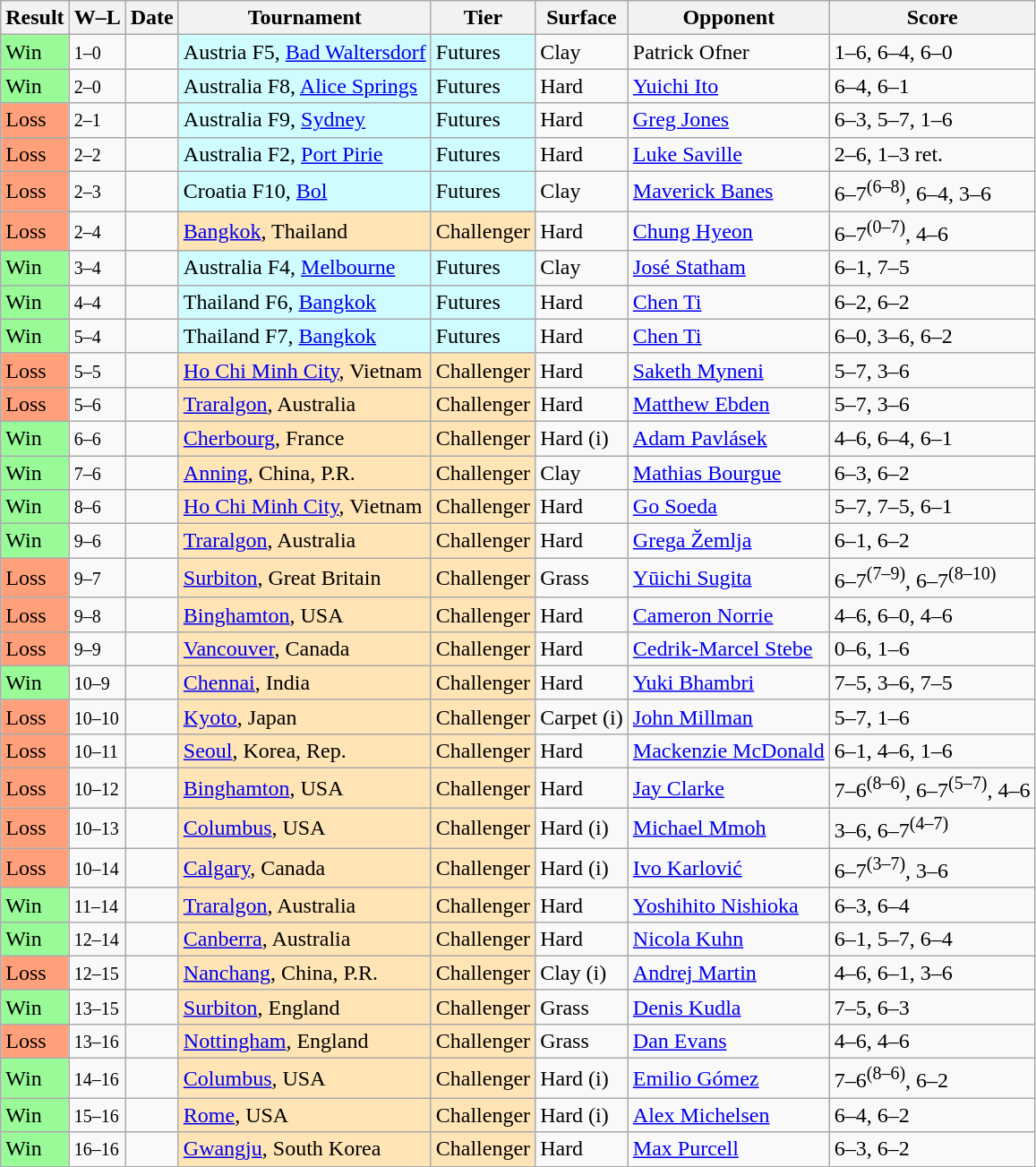<table class="sortable wikitable">
<tr>
<th>Result</th>
<th class=unsortable>W–L</th>
<th>Date</th>
<th>Tournament</th>
<th>Tier</th>
<th>Surface</th>
<th>Opponent</th>
<th class=unsortable>Score</th>
</tr>
<tr>
<td bgcolor=98FB98>Win</td>
<td><small>1–0</small></td>
<td></td>
<td style=background:#cffcff>Austria F5, <a href='#'>Bad Waltersdorf</a></td>
<td style=background:#cffcff>Futures</td>
<td>Clay</td>
<td> Patrick Ofner</td>
<td>1–6, 6–4, 6–0</td>
</tr>
<tr>
<td bgcolor=98FB98>Win</td>
<td><small>2–0</small></td>
<td></td>
<td style=background:#cffcff>Australia F8, <a href='#'>Alice Springs</a></td>
<td style=background:#cffcff>Futures</td>
<td>Hard</td>
<td> <a href='#'>Yuichi Ito</a></td>
<td>6–4, 6–1</td>
</tr>
<tr>
<td bgcolor=FFA07A>Loss</td>
<td><small>2–1</small></td>
<td></td>
<td style=background:#cffcff>Australia F9, <a href='#'>Sydney</a></td>
<td style=background:#cffcff>Futures</td>
<td>Hard</td>
<td> <a href='#'>Greg Jones</a></td>
<td>6–3, 5–7, 1–6</td>
</tr>
<tr>
<td bgcolor=FFA07A>Loss</td>
<td><small>2–2</small></td>
<td></td>
<td style=background:#cffcff>Australia F2, <a href='#'>Port Pirie</a></td>
<td style=background:#cffcff>Futures</td>
<td>Hard</td>
<td> <a href='#'>Luke Saville</a></td>
<td>2–6, 1–3 ret.</td>
</tr>
<tr>
<td bgcolor=FFA07A>Loss</td>
<td><small>2–3</small></td>
<td></td>
<td style=background:#cffcff>Croatia F10, <a href='#'>Bol</a></td>
<td style=background:#cffcff>Futures</td>
<td>Clay</td>
<td> <a href='#'>Maverick Banes</a></td>
<td>6–7<sup>(6–8)</sup>, 6–4, 3–6</td>
</tr>
<tr>
<td bgcolor=FFA07A>Loss</td>
<td><small>2–4</small></td>
<td><a href='#'></a></td>
<td style=background:moccasin><a href='#'>Bangkok</a>, Thailand</td>
<td style=background:moccasin>Challenger</td>
<td>Hard</td>
<td> <a href='#'>Chung Hyeon</a></td>
<td>6–7<sup>(0–7)</sup>, 4–6</td>
</tr>
<tr>
<td bgcolor=98FB98>Win</td>
<td><small>3–4</small></td>
<td></td>
<td style=background:#cffcff>Australia F4, <a href='#'>Melbourne</a></td>
<td style=background:#cffcff>Futures</td>
<td>Clay</td>
<td> <a href='#'>José Statham</a></td>
<td>6–1, 7–5</td>
</tr>
<tr>
<td bgcolor=98FB98>Win</td>
<td><small>4–4</small></td>
<td></td>
<td style=background:#cffcff>Thailand F6, <a href='#'>Bangkok</a></td>
<td style=background:#cffcff>Futures</td>
<td>Hard</td>
<td> <a href='#'>Chen Ti</a></td>
<td>6–2, 6–2</td>
</tr>
<tr>
<td bgcolor=98FB98>Win</td>
<td><small>5–4</small></td>
<td></td>
<td style=background:#cffcff>Thailand F7, <a href='#'>Bangkok</a></td>
<td style=background:#cffcff>Futures</td>
<td>Hard</td>
<td> <a href='#'>Chen Ti</a></td>
<td>6–0, 3–6, 6–2</td>
</tr>
<tr>
<td bgcolor=FFA07A>Loss</td>
<td><small>5–5</small></td>
<td><a href='#'></a></td>
<td style=background:moccasin><a href='#'>Ho Chi Minh City</a>, Vietnam</td>
<td style=background:moccasin>Challenger</td>
<td>Hard</td>
<td> <a href='#'>Saketh Myneni</a></td>
<td>5–7, 3–6</td>
</tr>
<tr>
<td bgcolor=FFA07A>Loss</td>
<td><small>5–6</small></td>
<td><a href='#'></a></td>
<td style=background:moccasin><a href='#'>Traralgon</a>, Australia</td>
<td style=background:moccasin>Challenger</td>
<td>Hard</td>
<td> <a href='#'>Matthew Ebden</a></td>
<td>5–7, 3–6</td>
</tr>
<tr>
<td bgcolor=98FB98>Win</td>
<td><small>6–6</small></td>
<td><a href='#'></a></td>
<td style=background:moccasin><a href='#'>Cherbourg</a>, France</td>
<td style=background:moccasin>Challenger</td>
<td>Hard (i)</td>
<td> <a href='#'>Adam Pavlásek</a></td>
<td>4–6, 6–4, 6–1</td>
</tr>
<tr>
<td bgcolor=98FB98>Win</td>
<td><small>7–6</small></td>
<td><a href='#'></a></td>
<td style=background:moccasin><a href='#'>Anning</a>, China, P.R.</td>
<td style=background:moccasin>Challenger</td>
<td>Clay</td>
<td> <a href='#'>Mathias Bourgue</a></td>
<td>6–3, 6–2</td>
</tr>
<tr>
<td bgcolor=98FB98>Win</td>
<td><small>8–6</small></td>
<td><a href='#'></a></td>
<td style=background:moccasin><a href='#'>Ho Chi Minh City</a>, Vietnam</td>
<td style=background:moccasin>Challenger</td>
<td>Hard</td>
<td> <a href='#'>Go Soeda</a></td>
<td>5–7, 7–5, 6–1</td>
</tr>
<tr>
<td bgcolor=98FB98>Win</td>
<td><small>9–6</small></td>
<td><a href='#'></a></td>
<td style=background:moccasin><a href='#'>Traralgon</a>, Australia</td>
<td style=background:moccasin>Challenger</td>
<td>Hard</td>
<td> <a href='#'>Grega Žemlja</a></td>
<td>6–1, 6–2</td>
</tr>
<tr>
<td bgcolor=FFA07A>Loss</td>
<td><small>9–7</small></td>
<td><a href='#'></a></td>
<td style=background:moccasin><a href='#'>Surbiton</a>, Great Britain</td>
<td style=background:moccasin>Challenger</td>
<td>Grass</td>
<td> <a href='#'>Yūichi Sugita</a></td>
<td>6–7<sup>(7–9)</sup>, 6–7<sup>(8–10)</sup></td>
</tr>
<tr>
<td bgcolor=FFA07A>Loss</td>
<td><small>9–8</small></td>
<td><a href='#'></a></td>
<td style=background:moccasin><a href='#'>Binghamton</a>, USA</td>
<td style=background:moccasin>Challenger</td>
<td>Hard</td>
<td> <a href='#'>Cameron Norrie</a></td>
<td>4–6, 6–0, 4–6</td>
</tr>
<tr>
<td bgcolor=FFA07A>Loss</td>
<td><small>9–9</small></td>
<td><a href='#'></a></td>
<td style=background:moccasin><a href='#'>Vancouver</a>, Canada</td>
<td style=background:moccasin>Challenger</td>
<td>Hard</td>
<td> <a href='#'>Cedrik-Marcel Stebe</a></td>
<td>0–6, 1–6</td>
</tr>
<tr>
<td bgcolor=98FB98>Win</td>
<td><small>10–9</small></td>
<td><a href='#'></a></td>
<td style=background:moccasin><a href='#'>Chennai</a>, India</td>
<td style=background:moccasin>Challenger</td>
<td>Hard</td>
<td> <a href='#'>Yuki Bhambri</a></td>
<td>7–5, 3–6, 7–5</td>
</tr>
<tr>
<td bgcolor=FFA07A>Loss</td>
<td><small>10–10</small></td>
<td><a href='#'></a></td>
<td style=background:moccasin><a href='#'>Kyoto</a>, Japan</td>
<td style=background:moccasin>Challenger</td>
<td>Carpet (i)</td>
<td> <a href='#'>John Millman</a></td>
<td>5–7, 1–6</td>
</tr>
<tr>
<td bgcolor=FFA07A>Loss</td>
<td><small>10–11</small></td>
<td><a href='#'></a></td>
<td style=background:moccasin><a href='#'>Seoul</a>, Korea, Rep.</td>
<td style=background:moccasin>Challenger</td>
<td>Hard</td>
<td> <a href='#'>Mackenzie McDonald</a></td>
<td>6–1, 4–6, 1–6</td>
</tr>
<tr>
<td bgcolor=FFA07A>Loss</td>
<td><small>10–12</small></td>
<td><a href='#'></a></td>
<td style=background:moccasin><a href='#'>Binghamton</a>, USA</td>
<td style=background:moccasin>Challenger</td>
<td>Hard</td>
<td> <a href='#'>Jay Clarke</a></td>
<td>7–6<sup>(8–6)</sup>, 6–7<sup>(5–7)</sup>, 4–6</td>
</tr>
<tr>
<td bgcolor=FFA07A>Loss</td>
<td><small>10–13</small></td>
<td><a href='#'></a></td>
<td style=background:moccasin><a href='#'>Columbus</a>, USA</td>
<td style=background:moccasin>Challenger</td>
<td>Hard (i)</td>
<td> <a href='#'>Michael Mmoh</a></td>
<td>3–6, 6–7<sup>(4–7)</sup></td>
</tr>
<tr>
<td bgcolor=FFA07A>Loss</td>
<td><small>10–14</small></td>
<td><a href='#'></a></td>
<td style=background:moccasin><a href='#'>Calgary</a>, Canada</td>
<td style=background:moccasin>Challenger</td>
<td>Hard (i)</td>
<td> <a href='#'>Ivo Karlović</a></td>
<td>6–7<sup>(3–7)</sup>, 3–6</td>
</tr>
<tr>
<td bgcolor=98FB98>Win</td>
<td><small>11–14</small></td>
<td><a href='#'></a></td>
<td style=background:moccasin><a href='#'>Traralgon</a>, Australia</td>
<td style=background:moccasin>Challenger</td>
<td>Hard</td>
<td> <a href='#'>Yoshihito Nishioka</a></td>
<td>6–3, 6–4</td>
</tr>
<tr>
<td bgcolor=98FB98>Win</td>
<td><small>12–14</small></td>
<td><a href='#'></a></td>
<td style=background:moccasin><a href='#'>Canberra</a>, Australia</td>
<td style=background:moccasin>Challenger</td>
<td>Hard</td>
<td> <a href='#'>Nicola Kuhn</a></td>
<td>6–1, 5–7, 6–4</td>
</tr>
<tr>
<td bgcolor=FFA07A>Loss</td>
<td><small>12–15</small></td>
<td><a href='#'></a></td>
<td style=background:moccasin><a href='#'>Nanchang</a>, China, P.R.</td>
<td style=background:moccasin>Challenger</td>
<td>Clay (i)</td>
<td> <a href='#'>Andrej Martin</a></td>
<td>4–6, 6–1, 3–6</td>
</tr>
<tr>
<td bgcolor=98FB98>Win</td>
<td><small>13–15</small></td>
<td><a href='#'></a></td>
<td style=background:moccasin><a href='#'>Surbiton</a>, England</td>
<td style=background:moccasin>Challenger</td>
<td>Grass</td>
<td> <a href='#'>Denis Kudla</a></td>
<td>7–5, 6–3</td>
</tr>
<tr>
<td bgcolor=FFA07A>Loss</td>
<td><small>13–16</small></td>
<td><a href='#'></a></td>
<td style=background:moccasin><a href='#'>Nottingham</a>, England</td>
<td style=background:moccasin>Challenger</td>
<td>Grass</td>
<td> <a href='#'>Dan Evans</a></td>
<td>4–6, 4–6</td>
</tr>
<tr>
<td bgcolor=98FB98>Win</td>
<td><small>14–16</small></td>
<td><a href='#'></a></td>
<td style=background:moccasin><a href='#'>Columbus</a>, USA</td>
<td style=background:moccasin>Challenger</td>
<td>Hard (i)</td>
<td> <a href='#'>Emilio Gómez</a></td>
<td>7–6<sup>(8–6)</sup>, 6–2</td>
</tr>
<tr>
<td bgcolor=98FB98>Win</td>
<td><small>15–16</small></td>
<td><a href='#'></a></td>
<td style=background:moccasin><a href='#'>Rome</a>, USA</td>
<td style=background:moccasin>Challenger</td>
<td>Hard (i)</td>
<td> <a href='#'>Alex Michelsen</a></td>
<td>6–4, 6–2</td>
</tr>
<tr>
<td bgcolor=98FB98>Win</td>
<td><small>16–16</small></td>
<td><a href='#'></a></td>
<td style=background:moccasin><a href='#'>Gwangju</a>, South Korea</td>
<td style=background:moccasin>Challenger</td>
<td>Hard</td>
<td> <a href='#'>Max Purcell</a></td>
<td>6–3, 6–2</td>
</tr>
</table>
